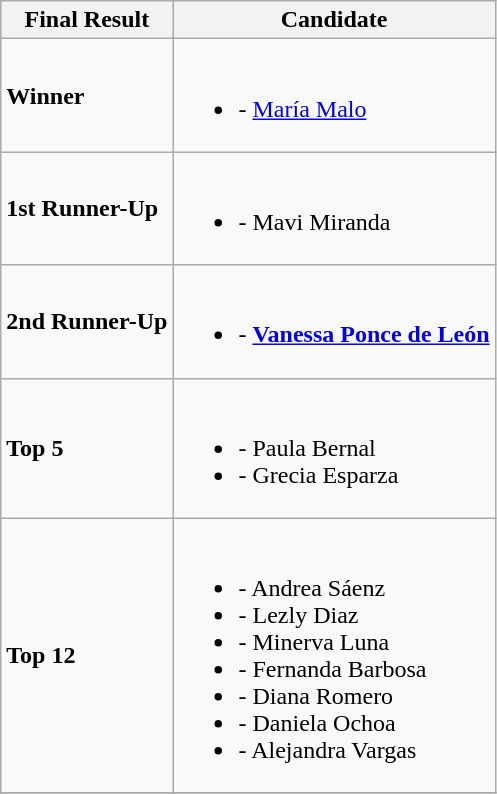<table class="wikitable">
<tr>
<th>Final Result</th>
<th>Candidate</th>
</tr>
<tr>
<td><strong>Winner</strong></td>
<td><br><ul><li><strong></strong> - <a href='#'>María Malo</a></li></ul></td>
</tr>
<tr>
<td><strong>1st Runner-Up</strong></td>
<td><br><ul><li><strong></strong> - Mavi Miranda</li></ul></td>
</tr>
<tr>
<td><strong>2nd Runner-Up</strong></td>
<td><br><ul><li><strong></strong> - <strong><a href='#'>Vanessa Ponce de León</a></strong></li></ul></td>
</tr>
<tr>
<td><strong>Top 5</strong></td>
<td><br><ul><li><strong></strong> - Paula Bernal</li><li><strong></strong> - Grecia Esparza</li></ul></td>
</tr>
<tr>
<td><strong>Top 12</strong></td>
<td><br><ul><li><strong></strong> - Andrea Sáenz</li><li><strong></strong> - Lezly Diaz</li><li><strong></strong> - Minerva Luna</li><li><strong></strong> - Fernanda Barbosa</li><li><strong></strong> - Diana Romero</li><li><strong></strong> - Daniela Ochoa</li><li><strong></strong> - Alejandra Vargas</li></ul></td>
</tr>
<tr>
</tr>
</table>
